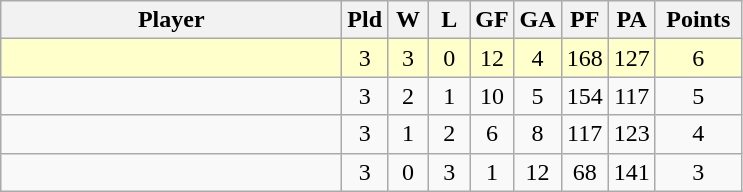<table class=wikitable style="text-align:center;">
<tr>
<th width=220>Player</th>
<th width=20>Pld</th>
<th width=20>W</th>
<th width=20>L</th>
<th width=20>GF</th>
<th width=20>GA</th>
<th width=20>PF</th>
<th width=20>PA</th>
<th width=50>Points</th>
</tr>
<tr bgcolor=#ffffcc>
<td style="text-align:left;"></td>
<td>3</td>
<td>3</td>
<td>0</td>
<td>12</td>
<td>4</td>
<td>168</td>
<td>127</td>
<td>6</td>
</tr>
<tr>
<td style="text-align:left;"></td>
<td>3</td>
<td>2</td>
<td>1</td>
<td>10</td>
<td>5</td>
<td>154</td>
<td>117</td>
<td>5</td>
</tr>
<tr>
<td style="text-align:left;"></td>
<td>3</td>
<td>1</td>
<td>2</td>
<td>6</td>
<td>8</td>
<td>117</td>
<td>123</td>
<td>4</td>
</tr>
<tr>
<td style="text-align:left;"></td>
<td>3</td>
<td>0</td>
<td>3</td>
<td>1</td>
<td>12</td>
<td>68</td>
<td>141</td>
<td>3</td>
</tr>
</table>
